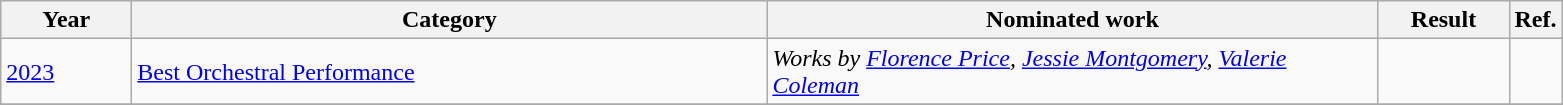<table class=wikitable>
<tr>
<th scope="col" style="width:5em;">Year</th>
<th scope="col" style="width:26em;">Category</th>
<th scope="col" style="width:25em;">Nominated work</th>
<th scope="col" style="width:5em;">Result</th>
<th>Ref.</th>
</tr>
<tr>
<td><a href='#'>2023</a></td>
<td><a href='#'>Best Orchestral Performance</a></td>
<td><em>Works by <a href='#'>Florence Price</a>, <a href='#'>Jessie Montgomery</a>, <a href='#'>Valerie Coleman</a></em></td>
<td></td>
<td></td>
</tr>
<tr>
</tr>
</table>
